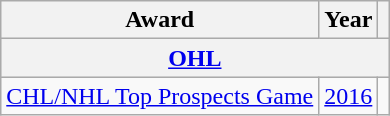<table class="wikitable">
<tr>
<th>Award</th>
<th>Year</th>
<th></th>
</tr>
<tr ALIGN="center" bgcolor="#e0e0e0">
<th colspan="3"><a href='#'>OHL</a></th>
</tr>
<tr>
<td><a href='#'>CHL/NHL Top Prospects Game</a></td>
<td><a href='#'>2016</a></td>
<td></td>
</tr>
</table>
